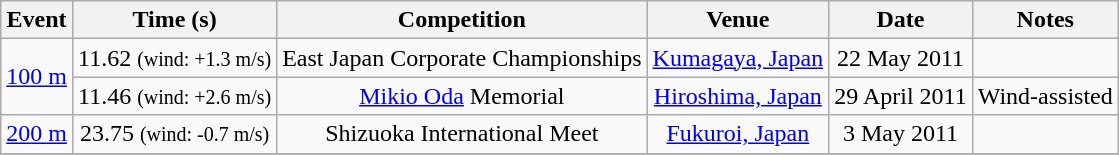<table class="wikitable" style=text-align:center>
<tr>
<th>Event</th>
<th>Time (s)</th>
<th>Competition</th>
<th>Venue</th>
<th>Date</th>
<th>Notes</th>
</tr>
<tr>
<td rowspan=2><a href='#'>100&nbsp;m</a></td>
<td>11.62 <small>(wind: +1.3 m/s)</small></td>
<td>East Japan Corporate Championships</td>
<td><a href='#'>Kumagaya, Japan</a></td>
<td>22 May 2011</td>
<td></td>
</tr>
<tr>
<td>11.46 <small>(wind: +2.6 m/s)</small></td>
<td><a href='#'>Mikio Oda</a> Memorial</td>
<td><a href='#'>Hiroshima, Japan</a></td>
<td>29 April 2011</td>
<td>Wind-assisted</td>
</tr>
<tr>
<td><a href='#'>200&nbsp;m</a></td>
<td>23.75 <small>(wind: -0.7 m/s)</small></td>
<td>Shizuoka International Meet</td>
<td><a href='#'>Fukuroi, Japan</a></td>
<td>3 May 2011</td>
<td></td>
</tr>
<tr>
</tr>
</table>
